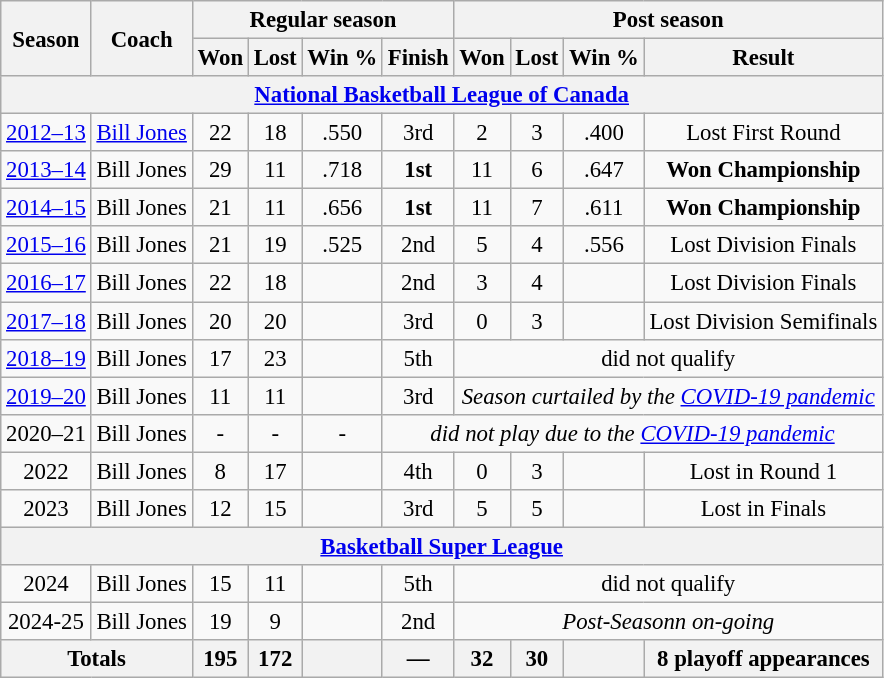<table class="wikitable" style="font-size: 95%; text-align:center;">
<tr>
<th rowspan="2">Season</th>
<th rowspan="2">Coach</th>
<th colspan="4">Regular season</th>
<th colspan="4">Post season</th>
</tr>
<tr>
<th>Won</th>
<th>Lost</th>
<th>Win %</th>
<th>Finish</th>
<th>Won</th>
<th>Lost</th>
<th>Win %</th>
<th>Result</th>
</tr>
<tr>
<th colspan= 10><a href='#'>National Basketball League of Canada</a></th>
</tr>
<tr>
<td><a href='#'>2012–13</a></td>
<td><a href='#'>Bill Jones</a></td>
<td>22</td>
<td>18</td>
<td>.550</td>
<td>3rd</td>
<td>2</td>
<td>3</td>
<td>.400</td>
<td>Lost First Round</td>
</tr>
<tr>
<td><a href='#'>2013–14</a></td>
<td>Bill Jones</td>
<td>29</td>
<td>11</td>
<td>.718</td>
<td><strong>1st</strong></td>
<td>11</td>
<td>6</td>
<td>.647</td>
<td><strong>Won Championship</strong></td>
</tr>
<tr>
<td><a href='#'>2014–15</a></td>
<td>Bill Jones</td>
<td>21</td>
<td>11</td>
<td>.656</td>
<td><strong>1st</strong></td>
<td>11</td>
<td>7</td>
<td>.611</td>
<td><strong>Won Championship</strong></td>
</tr>
<tr>
<td><a href='#'>2015–16</a></td>
<td>Bill Jones</td>
<td>21</td>
<td>19</td>
<td>.525</td>
<td>2nd</td>
<td>5</td>
<td>4</td>
<td>.556</td>
<td>Lost Division Finals</td>
</tr>
<tr>
<td><a href='#'>2016–17</a></td>
<td>Bill Jones</td>
<td>22</td>
<td>18</td>
<td></td>
<td>2nd</td>
<td>3</td>
<td>4</td>
<td></td>
<td>Lost Division Finals</td>
</tr>
<tr>
<td><a href='#'>2017–18</a></td>
<td>Bill Jones</td>
<td>20</td>
<td>20</td>
<td></td>
<td>3rd</td>
<td>0</td>
<td>3</td>
<td></td>
<td>Lost Division Semifinals</td>
</tr>
<tr>
<td><a href='#'>2018–19</a></td>
<td>Bill Jones</td>
<td>17</td>
<td>23</td>
<td></td>
<td>5th</td>
<td colspan=4>did not qualify</td>
</tr>
<tr>
<td><a href='#'>2019–20</a></td>
<td>Bill Jones</td>
<td>11</td>
<td>11</td>
<td></td>
<td>3rd</td>
<td colspan=5><em>Season curtailed by the <a href='#'>COVID-19 pandemic</a></em></td>
</tr>
<tr>
<td>2020–21</td>
<td>Bill Jones</td>
<td>-</td>
<td>-</td>
<td>-</td>
<td colspan=6><em>did not play due to the <a href='#'>COVID-19 pandemic</a></em></td>
</tr>
<tr>
<td>2022</td>
<td>Bill Jones</td>
<td>8</td>
<td>17</td>
<td></td>
<td>4th</td>
<td>0</td>
<td>3</td>
<td></td>
<td>Lost in Round 1</td>
</tr>
<tr>
<td>2023</td>
<td>Bill Jones</td>
<td>12</td>
<td>15</td>
<td></td>
<td>3rd</td>
<td>5</td>
<td>5</td>
<td></td>
<td>Lost in Finals</td>
</tr>
<tr>
<th colspan= 10><a href='#'> Basketball Super League</a></th>
</tr>
<tr>
<td>2024</td>
<td>Bill Jones</td>
<td>15</td>
<td>11</td>
<td></td>
<td>5th</td>
<td colspan=4>did not qualify</td>
</tr>
<tr>
<td>2024-25</td>
<td>Bill Jones</td>
<td>19</td>
<td>9</td>
<td></td>
<td>2nd</td>
<td colspan=4><em>Post-Seasonn on-going</em></td>
</tr>
<tr>
<th colspan="2">Totals</th>
<th>195</th>
<th>172</th>
<th></th>
<th>—</th>
<th>32</th>
<th>30</th>
<th></th>
<th>8 playoff appearances</th>
</tr>
</table>
